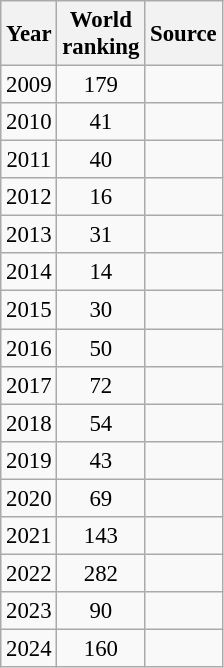<table class="wikitable" style="text-align:center; font-size: 95%;">
<tr>
<th>Year</th>
<th>World<br>ranking</th>
<th>Source</th>
</tr>
<tr>
<td>2009</td>
<td>179</td>
<td></td>
</tr>
<tr>
<td>2010</td>
<td>41</td>
<td></td>
</tr>
<tr>
<td>2011</td>
<td>40</td>
<td></td>
</tr>
<tr>
<td>2012</td>
<td>16</td>
<td></td>
</tr>
<tr>
<td>2013</td>
<td>31</td>
<td></td>
</tr>
<tr>
<td>2014</td>
<td>14</td>
<td></td>
</tr>
<tr>
<td>2015</td>
<td>30</td>
<td></td>
</tr>
<tr>
<td>2016</td>
<td>50</td>
<td></td>
</tr>
<tr>
<td>2017</td>
<td>72</td>
<td></td>
</tr>
<tr>
<td>2018</td>
<td>54</td>
<td></td>
</tr>
<tr>
<td>2019</td>
<td>43</td>
<td></td>
</tr>
<tr>
<td>2020</td>
<td>69</td>
<td></td>
</tr>
<tr>
<td>2021</td>
<td>143</td>
<td></td>
</tr>
<tr>
<td>2022</td>
<td>282</td>
<td></td>
</tr>
<tr>
<td>2023</td>
<td>90</td>
<td></td>
</tr>
<tr>
<td>2024</td>
<td>160</td>
<td></td>
</tr>
</table>
